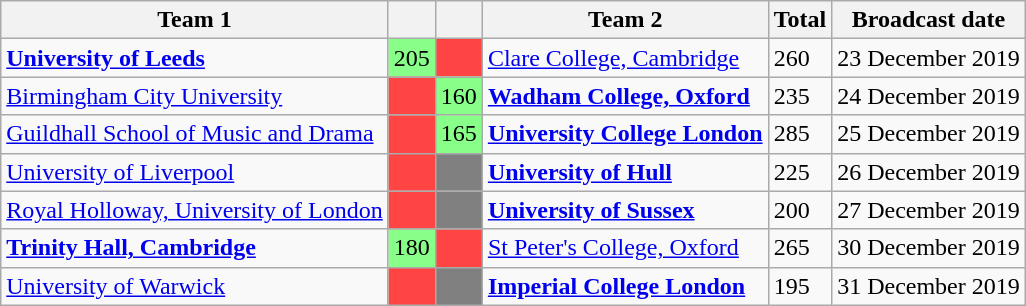<table class="wikitable">
<tr>
<th>Team 1</th>
<th></th>
<th></th>
<th>Team 2</th>
<th>Total</th>
<th>Broadcast date</th>
</tr>
<tr>
<td><strong><a href='#'>University of Leeds</a></strong></td>
<td style="background:#88ff88">205</td>
<td style="background:#f44;"></td>
<td><a href='#'>Clare College, Cambridge</a></td>
<td>260</td>
<td>23 December 2019</td>
</tr>
<tr>
<td><a href='#'>Birmingham City University</a></td>
<td style="background:#f44;"></td>
<td style="background:#88ff88">160</td>
<td><strong><a href='#'>Wadham College, Oxford</a></strong></td>
<td>235</td>
<td>24 December 2019</td>
</tr>
<tr>
<td><a href='#'>Guildhall School of Music and Drama</a></td>
<td style="background:#f44;"></td>
<td style="background:#88ff88">165</td>
<td><strong><a href='#'>University College London</a></strong></td>
<td>285</td>
<td>25 December 2019</td>
</tr>
<tr>
<td><a href='#'>University of Liverpool</a></td>
<td style="background:#f44;"></td>
<td style="background:grey"></td>
<td><strong><a href='#'>University of Hull</a></strong></td>
<td>225</td>
<td>26 December 2019</td>
</tr>
<tr>
<td><a href='#'>Royal Holloway, University of London</a></td>
<td style="background:#f44;"></td>
<td style="background:grey"></td>
<td><strong><a href='#'>University of Sussex</a></strong></td>
<td>200</td>
<td>27 December 2019</td>
</tr>
<tr>
<td><strong><a href='#'>Trinity Hall, Cambridge</a></strong></td>
<td style="background:#88ff88">180</td>
<td style="background:#f44;"></td>
<td><a href='#'>St Peter's College, Oxford</a></td>
<td>265</td>
<td>30 December 2019</td>
</tr>
<tr>
<td><a href='#'>University of Warwick</a></td>
<td style="background:#f44;"></td>
<td style="background:grey"></td>
<td><strong><a href='#'>Imperial College London</a></strong></td>
<td>195</td>
<td>31 December 2019</td>
</tr>
</table>
